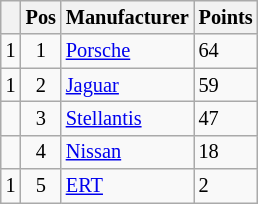<table class="wikitable" style="font-size: 85%;">
<tr>
<th></th>
<th>Pos</th>
<th>Manufacturer</th>
<th>Points</th>
</tr>
<tr>
<td align="left"> 1</td>
<td align="center">1</td>
<td> <a href='#'>Porsche</a></td>
<td align="left">64</td>
</tr>
<tr>
<td align="left"> 1</td>
<td align="center">2</td>
<td> <a href='#'>Jaguar</a></td>
<td align="left">59</td>
</tr>
<tr>
<td align="left"></td>
<td align="center">3</td>
<td> <a href='#'>Stellantis</a></td>
<td align="left">47</td>
</tr>
<tr>
<td align="left"></td>
<td align="center">4</td>
<td> <a href='#'>Nissan</a></td>
<td align="left">18</td>
</tr>
<tr>
<td align="left"> 1</td>
<td align="center">5</td>
<td> <a href='#'>ERT</a></td>
<td align="left">2</td>
</tr>
</table>
